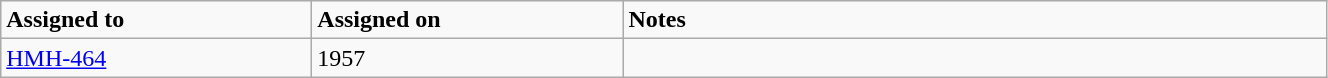<table class="wikitable" style="width: 70%;">
<tr>
<td style="width: 200px;"><strong>Assigned to</strong></td>
<td style="width: 200px;"><strong>Assigned on</strong></td>
<td><strong>Notes</strong></td>
</tr>
<tr>
<td><a href='#'>HMH-464</a></td>
<td>1957</td>
<td></td>
</tr>
</table>
